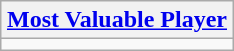<table class=wikitable style="text-align:center; margin:auto">
<tr>
<th><a href='#'>Most Valuable Player</a></th>
</tr>
<tr>
<td></td>
</tr>
</table>
